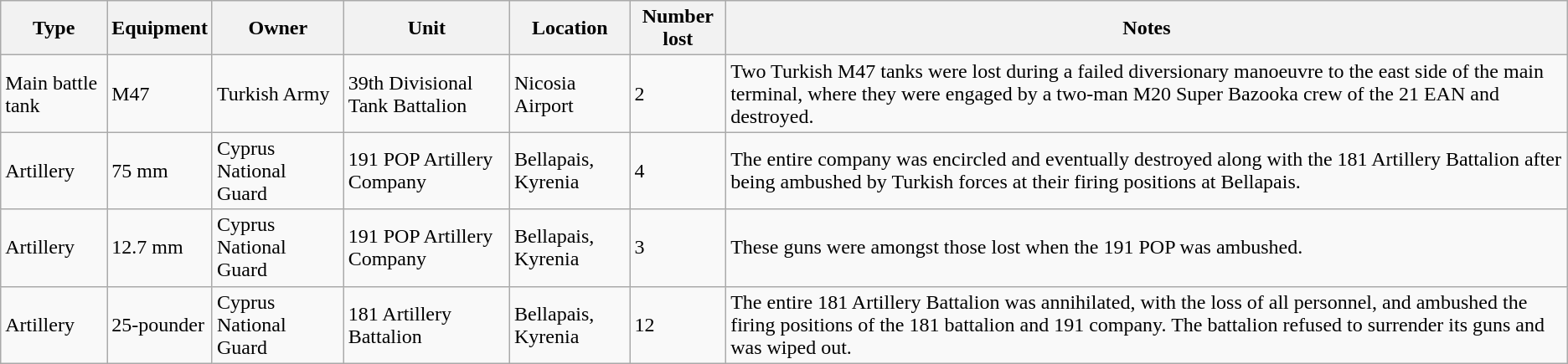<table class="wikitable">
<tr>
<th>Type</th>
<th>Equipment</th>
<th>Owner</th>
<th>Unit</th>
<th>Location</th>
<th>Number lost</th>
<th>Notes</th>
</tr>
<tr>
<td>Main battle tank</td>
<td>M47</td>
<td>Turkish Army</td>
<td>39th Divisional Tank Battalion</td>
<td>Nicosia Airport</td>
<td>2</td>
<td>Two Turkish M47 tanks were lost during a failed diversionary manoeuvre to the east side of the main terminal, where they were engaged by a two-man M20 Super Bazooka crew of the 21 EAN and destroyed.</td>
</tr>
<tr>
<td>Artillery</td>
<td>75 mm</td>
<td>Cyprus National Guard</td>
<td>191 POP Artillery Company</td>
<td>Bellapais, Kyrenia</td>
<td>4</td>
<td>The entire company was encircled and eventually destroyed along with the 181 Artillery Battalion after being ambushed by Turkish forces at their firing positions at Bellapais.</td>
</tr>
<tr>
<td>Artillery</td>
<td>12.7 mm</td>
<td>Cyprus National Guard</td>
<td>191 POP Artillery Company</td>
<td>Bellapais, Kyrenia</td>
<td>3</td>
<td>These guns were amongst those lost when the 191 POP was ambushed.</td>
</tr>
<tr>
<td>Artillery</td>
<td>25-pounder</td>
<td>Cyprus National Guard</td>
<td>181 Artillery Battalion</td>
<td>Bellapais, Kyrenia</td>
<td>12</td>
<td>The entire 181 Artillery Battalion was annihilated, with the loss of all personnel, and ambushed the firing positions of the 181 battalion and 191 company. The battalion refused to surrender its guns and was wiped out.</td>
</tr>
</table>
